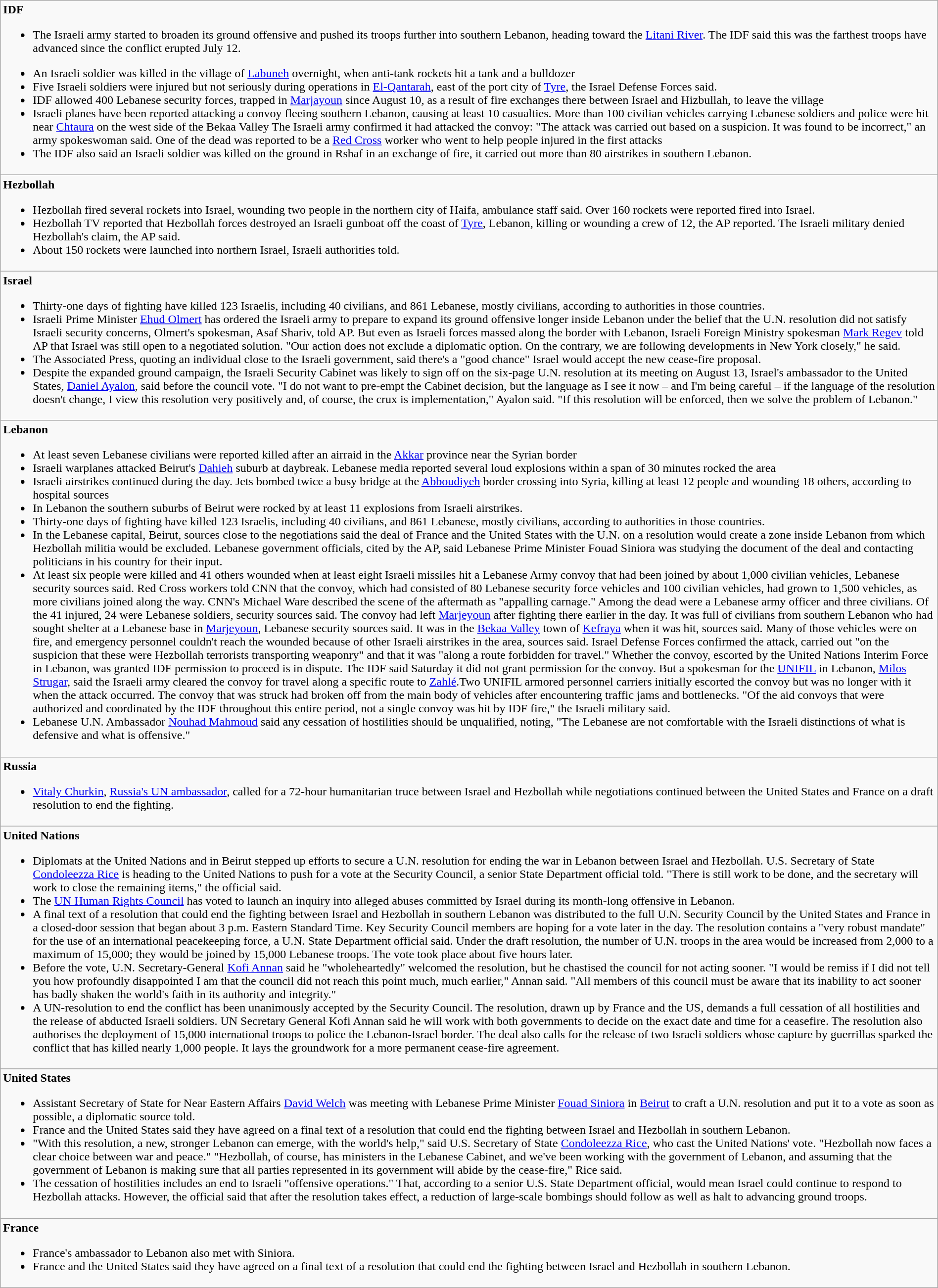<table width="100%" class="wikitable">
<tr>
<td><strong>IDF</strong><br><ul><li>The Israeli army started to broaden its ground offensive and pushed its troops further into southern Lebanon, heading toward the <a href='#'>Litani River</a>. The IDF said this was the farthest troops have advanced since the conflict erupted July 12.</li></ul><ul><li>An Israeli soldier was killed in the village of <a href='#'>Labuneh</a> overnight, when anti-tank rockets hit a tank and a bulldozer</li><li>Five Israeli soldiers were injured but not seriously during operations in <a href='#'>El-Qantarah</a>, east of the port city of <a href='#'>Tyre</a>, the Israel Defense Forces said.</li><li>IDF allowed 400 Lebanese security forces, trapped in <a href='#'>Marjayoun</a> since August 10, as a result of fire exchanges there between Israel and Hizbullah, to leave the village</li><li>Israeli planes have been reported attacking a convoy fleeing southern Lebanon, causing at least 10 casualties. More than 100 civilian vehicles carrying Lebanese soldiers and police were hit near <a href='#'>Chtaura</a> on the west side of the Bekaa Valley The Israeli army confirmed it had attacked the convoy: "The attack was carried out based on a suspicion. It was found to be incorrect," an army spokeswoman said. One of the dead was reported to be a <a href='#'>Red Cross</a> worker who went to help people injured in the first attacks</li><li>The IDF also said an Israeli soldier was killed on the ground in Rshaf in an exchange of fire, it carried out more than 80 airstrikes in southern Lebanon.</li></ul></td>
</tr>
<tr>
<td><strong>Hezbollah</strong><br><ul><li>Hezbollah fired several rockets into Israel, wounding two people in the northern city of Haifa, ambulance staff said. Over 160 rockets were reported fired into Israel.</li><li>Hezbollah TV reported that Hezbollah forces destroyed an Israeli gunboat off the coast of <a href='#'>Tyre</a>, Lebanon, killing or wounding a crew of 12, the AP reported. The Israeli military denied Hezbollah's claim, the AP said.</li><li>About 150 rockets were launched into northern Israel, Israeli authorities told.</li></ul></td>
</tr>
<tr>
<td><strong>Israel</strong><br><ul><li>Thirty-one days of fighting have killed 123 Israelis, including 40 civilians, and 861 Lebanese, mostly civilians, according to authorities in those countries.</li><li>Israeli Prime Minister <a href='#'>Ehud Olmert</a> has ordered the Israeli army to prepare to expand its ground offensive longer inside Lebanon under the belief that the U.N. resolution did not satisfy Israeli security concerns, Olmert's spokesman, Asaf Shariv, told AP. But even as Israeli forces massed along the border with Lebanon, Israeli Foreign Ministry spokesman <a href='#'>Mark Regev</a> told AP that Israel was still open to a negotiated solution. "Our action does not exclude a diplomatic option. On the contrary, we are following developments in New York closely," he said.</li><li>The Associated Press, quoting an individual close to the Israeli government, said there's a "good chance" Israel would accept the new cease-fire proposal.</li><li>Despite the expanded ground campaign, the Israeli Security Cabinet was likely to sign off on the six-page U.N. resolution at its meeting on August 13, Israel's ambassador to the United States, <a href='#'>Daniel Ayalon</a>, said before the council vote. "I do not want to pre-empt the Cabinet decision, but the language as I see it now – and I'm being careful – if the language of the resolution doesn't change, I view this resolution very positively and, of course, the crux is implementation," Ayalon said. "If this resolution will be enforced, then we solve the problem of Lebanon."</li></ul></td>
</tr>
<tr>
<td><strong>Lebanon</strong><br><ul><li>At least seven Lebanese civilians were reported killed after an airraid in the <a href='#'>Akkar</a> province near the Syrian border</li><li>Israeli warplanes attacked Beirut's <a href='#'>Dahieh</a> suburb at daybreak. Lebanese media reported several loud explosions within a span of 30 minutes rocked the area</li><li>Israeli airstrikes continued during the day. Jets bombed twice a busy bridge at the <a href='#'>Abboudiyeh</a> border crossing into Syria, killing at least 12 people and wounding 18 others, according to hospital sources</li><li>In Lebanon the southern suburbs of Beirut were rocked by at least 11 explosions from Israeli airstrikes.</li><li>Thirty-one days of fighting have killed 123 Israelis, including 40 civilians, and 861 Lebanese, mostly civilians, according to authorities in those countries.</li><li>In the Lebanese capital, Beirut, sources close to the negotiations said the deal of France and the United States with the U.N. on a resolution would create a  zone inside Lebanon from which Hezbollah militia would be excluded. Lebanese government officials, cited by the AP, said Lebanese Prime Minister Fouad Siniora was studying the document of the deal and contacting politicians in his country for their input.</li><li>At least six people were killed and 41 others wounded when at least eight Israeli missiles hit a Lebanese Army convoy that had been joined by about 1,000 civilian vehicles, Lebanese security sources said. Red Cross workers told CNN that the convoy, which had consisted of 80 Lebanese security force vehicles and 100 civilian vehicles, had grown to 1,500 vehicles, as more civilians joined along the way. CNN's Michael Ware described the scene of the aftermath as "appalling carnage." Among the dead were a Lebanese army officer and three civilians. Of the 41 injured, 24 were Lebanese soldiers, security sources said. The convoy had left <a href='#'>Marjeyoun</a> after fighting there earlier in the day. It was full of civilians from southern Lebanon who had sought shelter at a Lebanese base in <a href='#'>Marjeyoun</a>, Lebanese security sources said. It was in the <a href='#'>Bekaa Valley</a> town of <a href='#'>Kefraya</a> when it was hit, sources said. Many of those vehicles were on fire, and emergency personnel couldn't reach the wounded because of other Israeli airstrikes in the area, sources said. Israel Defense Forces confirmed the attack, carried out "on the suspicion that these were Hezbollah terrorists transporting weaponry" and that it was "along a route forbidden for travel." Whether the convoy, escorted by the United Nations Interim Force in Lebanon, was granted IDF permission to proceed is in dispute. The IDF said Saturday it did not grant permission for the convoy. But a spokesman for the <a href='#'>UNIFIL</a> in Lebanon, <a href='#'>Milos Strugar</a>, said the Israeli army cleared the convoy for travel along a specific route to <a href='#'>Zahlé</a>.Two UNIFIL armored personnel carriers initially escorted the convoy but was no longer with it when the attack occurred. The convoy that was struck had broken off from the main body of vehicles after encountering traffic jams and bottlenecks. "Of the aid convoys that were authorized and coordinated by the IDF throughout this entire period, not a single convoy was hit by IDF fire," the Israeli military said.</li><li>Lebanese U.N. Ambassador <a href='#'>Nouhad Mahmoud</a> said any cessation of hostilities should be unqualified, noting, "The Lebanese are not comfortable with the Israeli distinctions of what is defensive and what is offensive."</li></ul></td>
</tr>
<tr>
<td><strong>Russia</strong><br><ul><li><a href='#'>Vitaly Churkin</a>, <a href='#'>Russia's UN ambassador</a>, called for a 72-hour humanitarian truce between Israel and Hezbollah while negotiations continued between the United States and France on a draft resolution to end the fighting.</li></ul></td>
</tr>
<tr>
<td><strong>United Nations</strong><br><ul><li>Diplomats at the United Nations and in Beirut stepped up efforts to secure a U.N. resolution for ending the war in Lebanon between Israel and Hezbollah. U.S. Secretary of State <a href='#'>Condoleezza Rice</a> is heading to the United Nations to push for a vote at the Security Council, a senior State Department official told. "There is still work to be done, and the secretary will work to close the remaining items," the official said.</li><li>The <a href='#'>UN Human Rights Council</a> has voted to launch an inquiry into alleged abuses committed by Israel during its month-long offensive in Lebanon.</li><li>A final text of a resolution that could end the fighting between Israel and Hezbollah in southern Lebanon was distributed to the full U.N. Security Council by the United States and France in a closed-door session that began about 3 p.m. Eastern Standard Time. Key Security Council members are hoping for a vote later in the day. The resolution contains a "very robust mandate" for the use of an international peacekeeping force, a U.N. State Department official said. Under the draft resolution, the number of U.N. troops in the area would be increased from 2,000 to a maximum of 15,000; they would be joined by 15,000 Lebanese troops. The vote took place about five hours later.</li><li>Before the vote, U.N. Secretary-General <a href='#'>Kofi Annan</a> said he "wholeheartedly" welcomed the resolution, but he chastised the council for not acting sooner. "I would be remiss if I did not tell you how profoundly disappointed I am that the council did not reach this point much, much earlier," Annan said. "All members of this council must be aware that its inability to act sooner has badly shaken the world's faith in its authority and integrity."</li><li>A UN-resolution to end the conflict has been unanimously accepted by the Security Council. The resolution, drawn up by France and the US, demands a full cessation of all hostilities and the release of abducted Israeli soldiers. UN Secretary General Kofi Annan said he will work with both governments to decide on the exact date and time for a ceasefire. The resolution also authorises the deployment of 15,000 international troops to police the Lebanon-Israel border. The deal also calls for the release of two Israeli soldiers whose capture by guerrillas sparked the conflict that has killed nearly 1,000 people. It lays the groundwork for a more permanent cease-fire agreement.</li></ul></td>
</tr>
<tr>
<td><strong>United States</strong><br><ul><li>Assistant Secretary of State for Near Eastern Affairs <a href='#'>David Welch</a> was meeting with Lebanese Prime Minister <a href='#'>Fouad Siniora</a> in <a href='#'>Beirut</a> to craft a U.N. resolution and put it to a vote as soon as possible, a diplomatic source told.</li><li>France and the United States said they have agreed on a final text of a resolution that could end the fighting between Israel and Hezbollah in southern Lebanon.</li><li>"With this resolution, a new, stronger Lebanon can emerge, with the world's help," said U.S. Secretary of State <a href='#'>Condoleezza Rice</a>, who cast the United Nations' vote. "Hezbollah now faces a clear choice between war and peace." "Hezbollah, of course, has ministers in the Lebanese Cabinet, and we've been working with the government of Lebanon, and assuming that the government of Lebanon is making sure that all parties represented in its government will abide by the cease-fire," Rice said.</li><li>The cessation of hostilities includes an end to Israeli "offensive operations." That, according to a senior U.S. State Department official, would mean Israel could continue to respond to Hezbollah attacks. However, the official said that after the resolution takes effect, a reduction of large-scale bombings should follow as well as halt to advancing ground troops.</li></ul></td>
</tr>
<tr>
<td><strong>France</strong><br><ul><li>France's ambassador to Lebanon also met with Siniora.</li><li>France and the United States said they have agreed on a final text of a resolution that could end the fighting between Israel and Hezbollah in southern Lebanon.</li></ul></td>
</tr>
</table>
